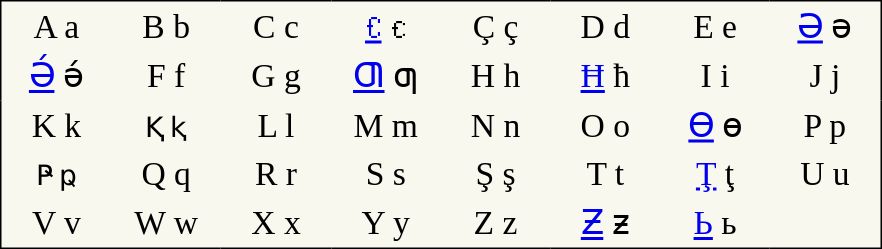<table class="Unicode" style="font-size:1.4em; border-color:black; border-width:1px; border-style:solid; border-collapse:collapse; background-color:#F8F8EF">
<tr>
<td style="width:3em; text-align:center; padding: 3px;">A a</td>
<td style="width:3em; text-align:center; padding: 3px;">B b</td>
<td style="width:3em; text-align:center; padding: 3px;">C c</td>
<td style="width:3em; text-align:center; padding: 3px;"><a href='#'>Ꞓ</a> ꞓ</td>
<td style="width:3em; text-align:center; padding: 3px;">Ç ç</td>
<td style="width:3em; text-align:center; padding: 3px;">D d</td>
<td style="width:3em; text-align:center; padding: 3px;">E e</td>
<td style="width:3em; text-align:center; padding: 3px;"><a href='#'>Ə</a> ə</td>
</tr>
<tr>
<td style="width:3em; text-align:center; padding: 3px;"><a href='#'>Ə́</a> ə́</td>
<td style="width:3em; text-align:center; padding: 3px;">F f</td>
<td style="width:3em; text-align:center; padding: 3px;">G g</td>
<td style="width:3em; text-align:center; padding: 3px;"><a href='#'>Ƣ</a> ƣ</td>
<td style="width:3em; text-align:center; padding: 3px;">H h</td>
<td style="width:3em; text-align:center; padding: 3px;"><a href='#'>Ħ</a> ħ</td>
<td style="width:3em; text-align:center; padding: 3px;">I i</td>
<td style="width:3em; text-align:center; padding: 3px;">J j</td>
</tr>
<tr>
<td style="width:3em; text-align:center; padding: 3px;">K k</td>
<td style="width:3em; text-align:center; padding: 3px;"><span><small>Ⱪ ⱪ</small></span></td>
<td style="width:3em; text-align:center; padding: 3px;">L l</td>
<td style="width:3em; text-align:center; padding: 3px;">M m</td>
<td style="width:3em; text-align:center; padding: 3px;">N n</td>
<td style="width:3em; text-align:center; padding: 3px;">O o</td>
<td style="width:3em; text-align:center; padding: 3px;"><a href='#'>Ɵ</a> ɵ</td>
<td style="width:3em; text-align:center; padding: 3px;">P p</td>
</tr>
<tr>
<td style="width:3em; text-align:center; padding: 3px;"><span><small>Ҏ ҏ</small></span></td>
<td style="width:3em; text-align:center; padding: 3px;">Q q</td>
<td style="width:3em; text-align:center; padding: 3px;">R r</td>
<td style="width:3em; text-align:center; padding: 3px;">S s</td>
<td style="width:3em; text-align:center; padding: 3px;">Ş ş</td>
<td style="width:3em; text-align:center; padding: 3px;">T t</td>
<td style="width:3em; text-align:center; padding: 3px;"><a href='#'>Ţ</a> ţ</td>
<td style="width:3em; text-align:center; padding: 3px;">U u</td>
</tr>
<tr>
<td style="width:3em; text-align:center; padding: 3px;">V v</td>
<td style="width:3em; text-align:center; padding: 3px;">W w</td>
<td style="width:3em; text-align:center; padding: 3px;">X x</td>
<td style="width:3em; text-align:center; padding: 3px;">Y y</td>
<td style="width:3em; text-align:center; padding: 3px;">Z z</td>
<td style="width:3em; text-align:center; padding: 3px;"><a href='#'>Ƶ</a> ƶ</td>
<td style="width:3em; text-align:center; padding: 3px;"><a href='#'>Ь</a> ь</td>
</tr>
</table>
